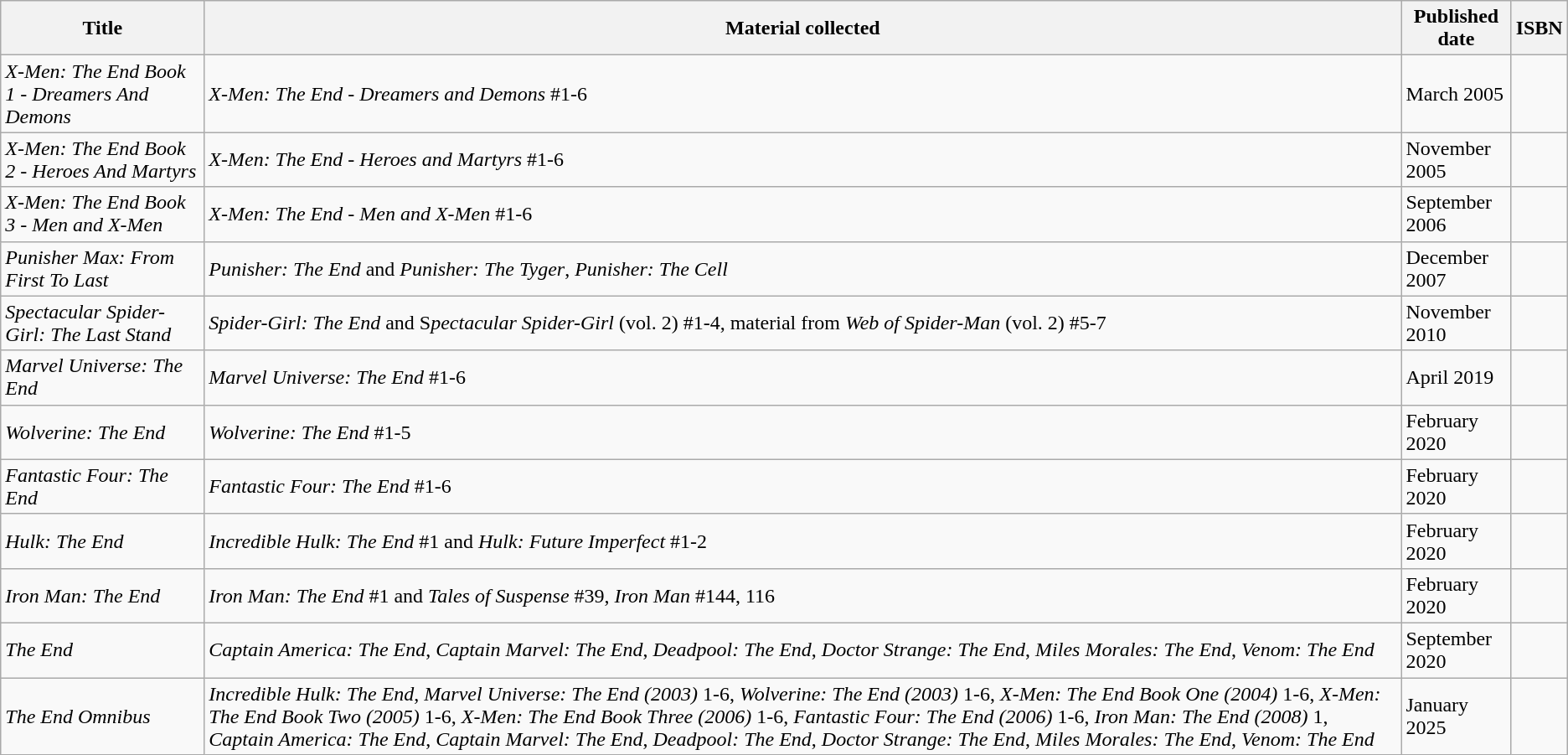<table class="wikitable">
<tr>
<th>Title</th>
<th>Material collected</th>
<th>Published date</th>
<th>ISBN</th>
</tr>
<tr>
<td><em>X-Men: The End Book 1 - Dreamers And Demons</em></td>
<td><em>X-Men: The End - Dreamers and Demons</em> #1-6</td>
<td>March 2005</td>
<td></td>
</tr>
<tr>
<td><em>X-Men: The End Book 2 - Heroes And Martyrs</em></td>
<td><em>X-Men: The End - Heroes and Martyrs</em> #1-6</td>
<td>November 2005</td>
<td></td>
</tr>
<tr>
<td><em>X-Men: The End Book 3 - Men and X-Men</em></td>
<td><em>X-Men: The End - Men and X-Men</em> #1-6</td>
<td>September 2006</td>
<td></td>
</tr>
<tr>
<td><em>Punisher Max: From First To Last</em></td>
<td><em>Punisher: The End</em> and <em>Punisher: The Tyger</em>, <em>Punisher: The Cell</em></td>
<td>December 2007</td>
<td></td>
</tr>
<tr>
<td><em>Spectacular Spider-Girl: The Last Stand</em></td>
<td><em>Spider-Girl: The End</em> and S<em>pectacular Spider-Girl</em> (vol. 2) #1-4, material from <em>Web of Spider-Man</em> (vol. 2) #5-7</td>
<td>November 2010</td>
<td></td>
</tr>
<tr>
<td><em>Marvel Universe: The End</em></td>
<td><em>Marvel Universe: The End</em> #1-6</td>
<td>April 2019</td>
<td></td>
</tr>
<tr>
<td><em>Wolverine: The End</em></td>
<td><em>Wolverine: The End</em> #1-5</td>
<td>February 2020</td>
<td></td>
</tr>
<tr>
<td><em>Fantastic Four: The End</em></td>
<td><em>Fantastic Four: The End</em> #1-6</td>
<td>February 2020</td>
<td></td>
</tr>
<tr>
<td><em>Hulk: The End</em></td>
<td><em>Incredible Hulk: The End</em> #1 and <em>Hulk: Future Imperfect</em> #1-2</td>
<td>February 2020</td>
<td></td>
</tr>
<tr>
<td><em>Iron Man: The End</em></td>
<td><em>Iron Man: The End</em> #1 and <em>Tales of Suspense</em> #39, <em>Iron Man</em> #144, 116</td>
<td>February 2020</td>
<td></td>
</tr>
<tr>
<td><em>The End</em></td>
<td><em>Captain America: The End</em>, <em>Captain Marvel: The End</em>, <em>Deadpool: The End</em>, <em>Doctor Strange: The End</em>, <em>Miles Morales: The End</em>, <em>Venom: The End</em></td>
<td>September 2020</td>
<td></td>
</tr>
<tr>
<td><em>The End Omnibus</em></td>
<td><em>Incredible Hulk: The End</em>, <em>Marvel Universe: The End (2003)</em> 1-6, <em>Wolverine: The End (2003)</em> 1-6, <em>X-Men: The End Book One (2004)</em> 1-6, <em>X-Men: The End Book Two (2005)</em> 1-6, <em>X-Men: The End Book Three (2006)</em> 1-6, <em>Fantastic Four: The End (2006)</em> 1-6, <em>Iron Man: The End (2008)</em> 1, <em>Captain America: The End</em>, <em>Captain Marvel: The End</em>, <em>Deadpool: The End</em>, <em>Doctor Strange: The End</em>, <em>Miles Morales: The End</em>, <em>Venom: The End</em></td>
<td>January 2025</td>
<td></td>
</tr>
</table>
